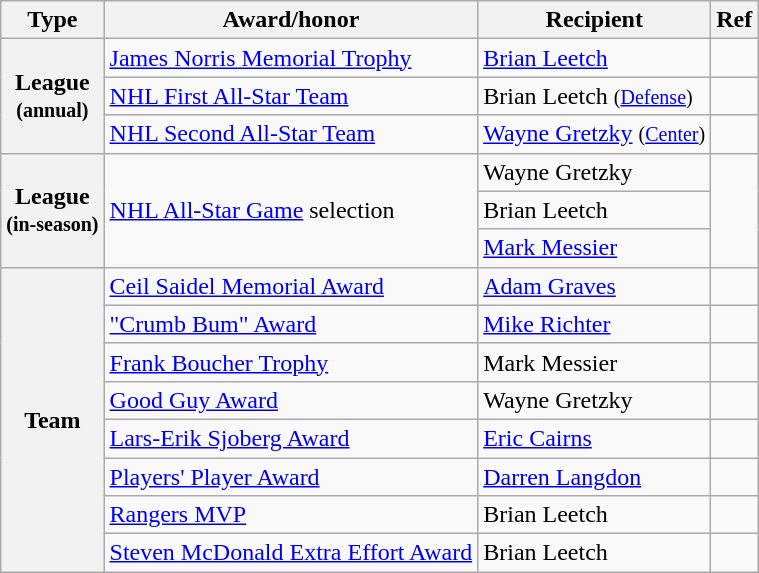<table class="wikitable">
<tr>
<th scope="col">Type</th>
<th scope="col">Award/honor</th>
<th scope="col">Recipient</th>
<th scope="col">Ref</th>
</tr>
<tr>
<th scope="row" rowspan="3">League<br><small>(annual)</small></th>
<td><a href='#'>James Norris Memorial Trophy</a></td>
<td><a href='#'>Brian Leetch</a></td>
<td></td>
</tr>
<tr>
<td><a href='#'>NHL First All-Star Team</a></td>
<td>Brian Leetch <small>(<a href='#'>Defense</a>)</small></td>
<td></td>
</tr>
<tr>
<td><a href='#'>NHL Second All-Star Team</a></td>
<td><a href='#'>Wayne Gretzky</a> <small>(<a href='#'>Center</a>)</small></td>
<td></td>
</tr>
<tr>
<th scope="row" rowspan="3">League<br><small>(in-season)</small></th>
<td rowspan="3"><a href='#'>NHL All-Star Game</a> selection</td>
<td>Wayne Gretzky</td>
<td rowspan="3"></td>
</tr>
<tr>
<td>Brian Leetch</td>
</tr>
<tr>
<td><a href='#'>Mark Messier</a></td>
</tr>
<tr>
<th scope="row" rowspan="8">Team</th>
<td><a href='#'>Ceil Saidel Memorial Award</a></td>
<td><a href='#'>Adam Graves</a></td>
<td></td>
</tr>
<tr>
<td><a href='#'>"Crumb Bum" Award</a></td>
<td><a href='#'>Mike Richter</a></td>
<td></td>
</tr>
<tr>
<td><a href='#'>Frank Boucher Trophy</a></td>
<td>Mark Messier</td>
<td></td>
</tr>
<tr>
<td><a href='#'>Good Guy Award</a></td>
<td>Wayne Gretzky</td>
<td></td>
</tr>
<tr>
<td><a href='#'>Lars-Erik Sjoberg Award</a></td>
<td><a href='#'>Eric Cairns</a></td>
<td></td>
</tr>
<tr>
<td><a href='#'>Players' Player Award</a></td>
<td><a href='#'>Darren Langdon</a></td>
<td></td>
</tr>
<tr>
<td><a href='#'>Rangers MVP</a></td>
<td>Brian Leetch</td>
<td></td>
</tr>
<tr>
<td><a href='#'>Steven McDonald Extra Effort Award</a></td>
<td>Brian Leetch</td>
<td></td>
</tr>
</table>
